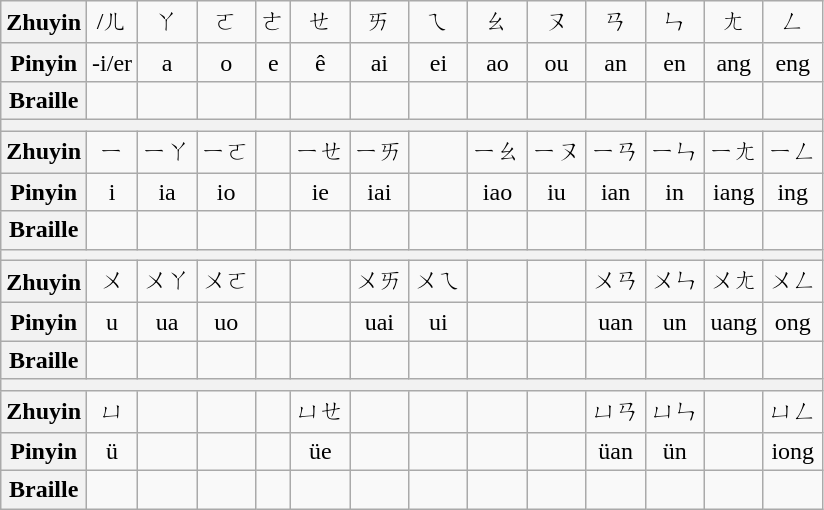<table class=wikitable style="text-align:center">
<tr>
<th>Zhuyin</th>
<td>/ㄦ</td>
<td>ㄚ</td>
<td>ㄛ</td>
<td>ㄜ</td>
<td>ㄝ</td>
<td>ㄞ</td>
<td>ㄟ</td>
<td>ㄠ</td>
<td>ㄡ</td>
<td>ㄢ</td>
<td>ㄣ</td>
<td>ㄤ</td>
<td>ㄥ</td>
</tr>
<tr>
<th>Pinyin</th>
<td>-i/er</td>
<td>a</td>
<td>o</td>
<td>e</td>
<td>ê</td>
<td>ai</td>
<td>ei</td>
<td>ao</td>
<td>ou</td>
<td>an</td>
<td>en</td>
<td>ang</td>
<td>eng</td>
</tr>
<tr>
<th>Braille</th>
<td></td>
<td></td>
<td></td>
<td></td>
<td></td>
<td></td>
<td></td>
<td></td>
<td></td>
<td></td>
<td></td>
<td></td>
<td></td>
</tr>
<tr>
<th colspan=14></th>
</tr>
<tr>
<th>Zhuyin</th>
<td>ㄧ</td>
<td>ㄧㄚ</td>
<td>ㄧㄛ</td>
<td></td>
<td>ㄧㄝ</td>
<td>ㄧㄞ</td>
<td></td>
<td>ㄧㄠ</td>
<td>ㄧㄡ</td>
<td>ㄧㄢ</td>
<td>ㄧㄣ</td>
<td>ㄧㄤ</td>
<td>ㄧㄥ</td>
</tr>
<tr>
<th>Pinyin</th>
<td>i</td>
<td>ia</td>
<td>io</td>
<td></td>
<td>ie</td>
<td>iai</td>
<td></td>
<td>iao</td>
<td>iu</td>
<td>ian</td>
<td>in</td>
<td>iang</td>
<td>ing</td>
</tr>
<tr align=center>
<th>Braille</th>
<td></td>
<td></td>
<td></td>
<td></td>
<td></td>
<td></td>
<td></td>
<td></td>
<td></td>
<td></td>
<td></td>
<td></td>
<td></td>
</tr>
<tr>
<th colspan=14></th>
</tr>
<tr>
<th>Zhuyin</th>
<td>ㄨ</td>
<td>ㄨㄚ</td>
<td>ㄨㄛ</td>
<td></td>
<td></td>
<td>ㄨㄞ</td>
<td>ㄨㄟ</td>
<td></td>
<td></td>
<td>ㄨㄢ</td>
<td>ㄨㄣ</td>
<td>ㄨㄤ</td>
<td>ㄨㄥ</td>
</tr>
<tr>
<th>Pinyin</th>
<td>u</td>
<td>ua</td>
<td>uo</td>
<td></td>
<td></td>
<td>uai</td>
<td>ui</td>
<td></td>
<td></td>
<td>uan</td>
<td>un</td>
<td>uang</td>
<td>ong</td>
</tr>
<tr>
<th>Braille</th>
<td></td>
<td></td>
<td></td>
<td></td>
<td></td>
<td></td>
<td></td>
<td></td>
<td></td>
<td></td>
<td></td>
<td></td>
<td></td>
</tr>
<tr>
<th colspan=14></th>
</tr>
<tr>
<th>Zhuyin</th>
<td>ㄩ</td>
<td></td>
<td></td>
<td></td>
<td>ㄩㄝ</td>
<td></td>
<td></td>
<td></td>
<td></td>
<td>ㄩㄢ</td>
<td>ㄩㄣ</td>
<td></td>
<td>ㄩㄥ</td>
</tr>
<tr align=center>
<th>Pinyin</th>
<td>ü</td>
<td></td>
<td></td>
<td></td>
<td>üe</td>
<td></td>
<td></td>
<td></td>
<td></td>
<td>üan</td>
<td>ün</td>
<td></td>
<td>iong</td>
</tr>
<tr>
<th>Braille</th>
<td></td>
<td></td>
<td></td>
<td></td>
<td></td>
<td></td>
<td></td>
<td></td>
<td></td>
<td></td>
<td></td>
<td></td>
<td></td>
</tr>
</table>
